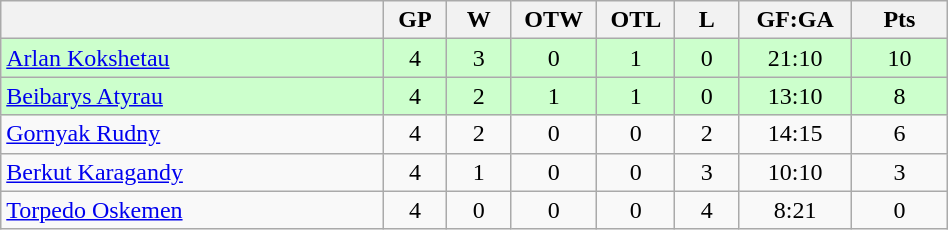<table class="wikitable" width="50%">
<tr>
<th width="30%" bgcolor="#e0e0e0"></th>
<th width="5%" bgcolor="#e0e0e0">GP</th>
<th width="5%" bgcolor="#e0e0e0">W</th>
<th width="5%" bgcolor="#e0e0e0">OTW</th>
<th width="5%" bgcolor="#e0e0e0">OTL</th>
<th width="5%" bgcolor="#e0e0e0">L</th>
<th width="7.5%" bgcolor="#e0e0e0">GF:GA</th>
<th width="7.5%" bgcolor="#e0e0e0">Pts</th>
</tr>
<tr align="center" bgcolor="#CCFFCC">
<td align="left"><a href='#'>Arlan Kokshetau</a></td>
<td>4</td>
<td>3</td>
<td>0</td>
<td>1</td>
<td>0</td>
<td>21:10</td>
<td>10</td>
</tr>
<tr align="center" bgcolor="#CCFFCC">
<td align="left"><a href='#'>Beibarys Atyrau</a></td>
<td>4</td>
<td>2</td>
<td>1</td>
<td>1</td>
<td>0</td>
<td>13:10</td>
<td>8</td>
</tr>
<tr align="center">
<td align="left"><a href='#'>Gornyak Rudny</a></td>
<td>4</td>
<td>2</td>
<td>0</td>
<td>0</td>
<td>2</td>
<td>14:15</td>
<td>6</td>
</tr>
<tr align="center">
<td align="left"><a href='#'>Berkut Karagandy</a></td>
<td>4</td>
<td>1</td>
<td>0</td>
<td>0</td>
<td>3</td>
<td>10:10</td>
<td>3</td>
</tr>
<tr align="center">
<td align="left"><a href='#'>Torpedo Oskemen</a></td>
<td>4</td>
<td>0</td>
<td>0</td>
<td>0</td>
<td>4</td>
<td>8:21</td>
<td>0</td>
</tr>
</table>
